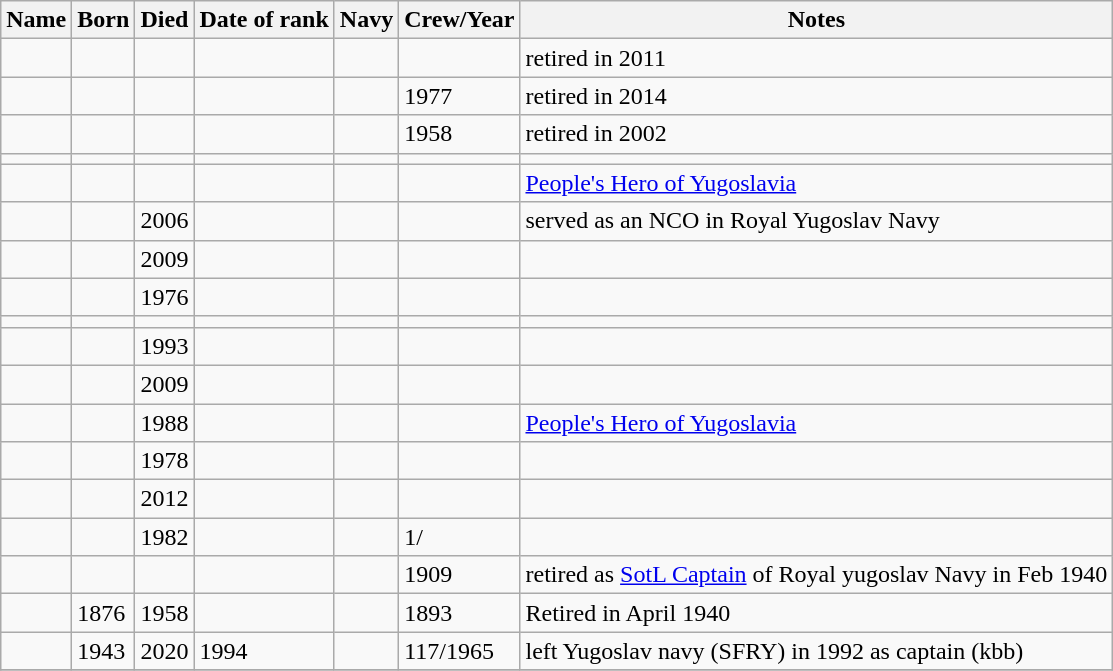<table class="wikitable sortable">
<tr>
<th>Name</th>
<th>Born</th>
<th>Died</th>
<th>Date of rank</th>
<th>Navy</th>
<th>Crew/Year</th>
<th>Notes</th>
</tr>
<tr>
<td></td>
<td></td>
<td></td>
<td></td>
<td></td>
<td></td>
<td>retired in 2011</td>
</tr>
<tr>
<td></td>
<td></td>
<td></td>
<td></td>
<td></td>
<td>1977</td>
<td>retired in 2014</td>
</tr>
<tr>
<td></td>
<td></td>
<td></td>
<td></td>
<td></td>
<td>1958</td>
<td>retired in 2002</td>
</tr>
<tr>
<td></td>
<td></td>
<td></td>
<td></td>
<td></td>
<td></td>
<td></td>
</tr>
<tr>
<td></td>
<td></td>
<td></td>
<td></td>
<td></td>
<td></td>
<td><a href='#'>People's Hero of Yugoslavia</a></td>
</tr>
<tr>
<td></td>
<td></td>
<td>2006</td>
<td></td>
<td></td>
<td></td>
<td>served as an NCO in Royal Yugoslav Navy</td>
</tr>
<tr>
<td></td>
<td></td>
<td>2009</td>
<td></td>
<td></td>
<td></td>
<td></td>
</tr>
<tr>
<td></td>
<td></td>
<td>1976</td>
<td></td>
<td></td>
<td></td>
<td></td>
</tr>
<tr>
<td></td>
<td></td>
<td></td>
<td></td>
<td></td>
<td></td>
<td></td>
</tr>
<tr>
<td></td>
<td></td>
<td>1993</td>
<td></td>
<td></td>
<td></td>
<td></td>
</tr>
<tr>
<td></td>
<td></td>
<td>2009</td>
<td></td>
<td></td>
<td></td>
<td></td>
</tr>
<tr>
<td></td>
<td></td>
<td>1988</td>
<td></td>
<td></td>
<td></td>
<td><a href='#'>People's Hero of Yugoslavia</a></td>
</tr>
<tr>
<td></td>
<td></td>
<td>1978</td>
<td></td>
<td></td>
<td></td>
<td></td>
</tr>
<tr>
<td></td>
<td></td>
<td>2012</td>
<td></td>
<td></td>
<td></td>
<td></td>
</tr>
<tr>
<td></td>
<td></td>
<td>1982</td>
<td></td>
<td></td>
<td>1/</td>
<td></td>
</tr>
<tr>
<td></td>
<td></td>
<td></td>
<td></td>
<td></td>
<td>1909</td>
<td>retired as <a href='#'>SotL Captain</a> of Royal yugoslav Navy in Feb 1940</td>
</tr>
<tr>
<td></td>
<td>1876</td>
<td>1958</td>
<td></td>
<td></td>
<td>1893</td>
<td>Retired in April 1940</td>
</tr>
<tr>
<td></td>
<td>1943</td>
<td>2020</td>
<td>1994</td>
<td></td>
<td>117/1965</td>
<td>left Yugoslav navy (SFRY) in 1992 as captain (kbb)</td>
</tr>
<tr>
</tr>
</table>
